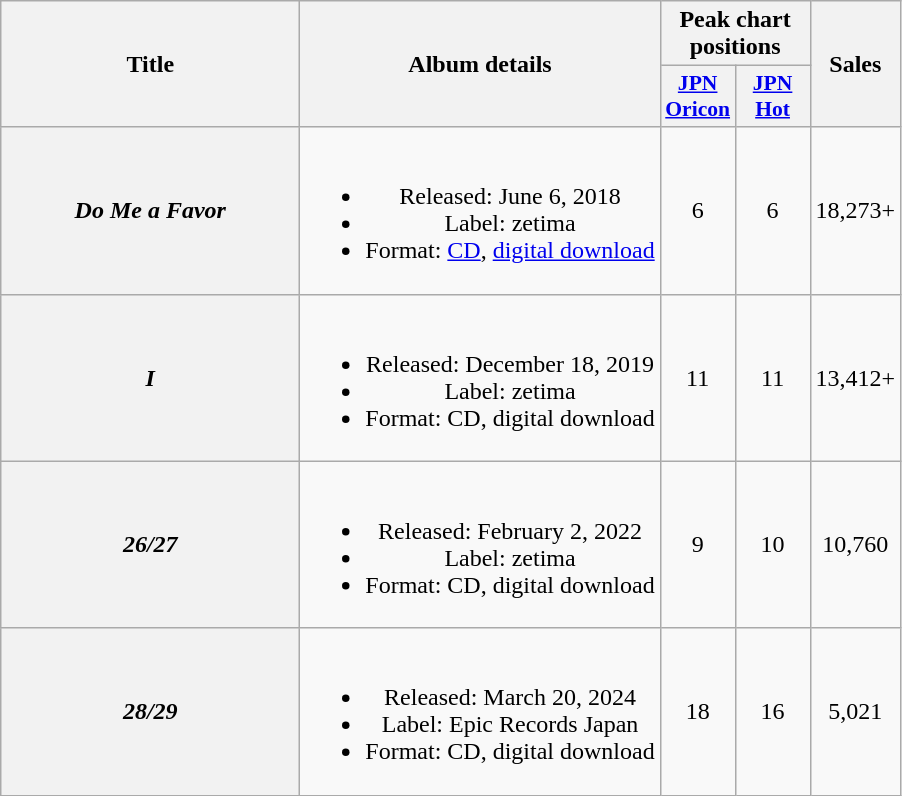<table class="wikitable plainrowheaders" style="text-align:center;">
<tr>
<th scope="col" rowspan="2" style="width:12em;">Title</th>
<th scope="col" rowspan="2">Album details</th>
<th scope="col" colspan="2">Peak chart positions</th>
<th scope="col" rowspan="2">Sales</th>
</tr>
<tr>
<th scope="col" style="width:3em;font-size:90%;"><a href='#'>JPN<br>Oricon</a></th>
<th scope="col" style="width:3em;font-size:90%;"><a href='#'>JPN<br>Hot</a></th>
</tr>
<tr>
<th scope="row"><em>Do Me a Favor</em></th>
<td><br><ul><li>Released: June 6, 2018</li><li>Label: zetima</li><li>Format: <a href='#'>CD</a>, <a href='#'>digital download</a></li></ul></td>
<td>6</td>
<td>6</td>
<td>18,273+</td>
</tr>
<tr>
<th scope="row"><em>I</em></th>
<td><br><ul><li>Released: December 18, 2019</li><li>Label: zetima</li><li>Format: CD, digital download</li></ul></td>
<td>11</td>
<td>11</td>
<td>13,412+</td>
</tr>
<tr>
<th scope="row"><em>26/27</em></th>
<td><br><ul><li>Released: February 2, 2022</li><li>Label: zetima</li><li>Format: CD, digital download</li></ul></td>
<td>9</td>
<td>10</td>
<td>10,760</td>
</tr>
<tr>
<th scope="row"><em>28/29</em></th>
<td><br><ul><li>Released: March 20, 2024</li><li>Label: Epic Records Japan</li><li>Format: CD, digital download</li></ul></td>
<td>18</td>
<td>16</td>
<td>5,021</td>
</tr>
</table>
